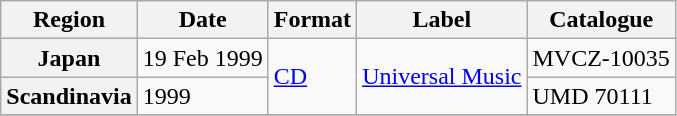<table class="wikitable plainrowheaders">
<tr>
<th scope="col">Region</th>
<th scope="col">Date</th>
<th scope="col">Format</th>
<th scope="col">Label</th>
<th scope="col">Catalogue</th>
</tr>
<tr>
<th scope="row">Japan</th>
<td>19 Feb 1999 </td>
<td rowspan="2"><a href='#'>CD</a></td>
<td rowspan="2"><a href='#'>Universal Music</a></td>
<td>MVCZ-10035</td>
</tr>
<tr>
<th scope="row">Scandinavia</th>
<td>1999</td>
<td>UMD 70111</td>
</tr>
<tr>
</tr>
</table>
